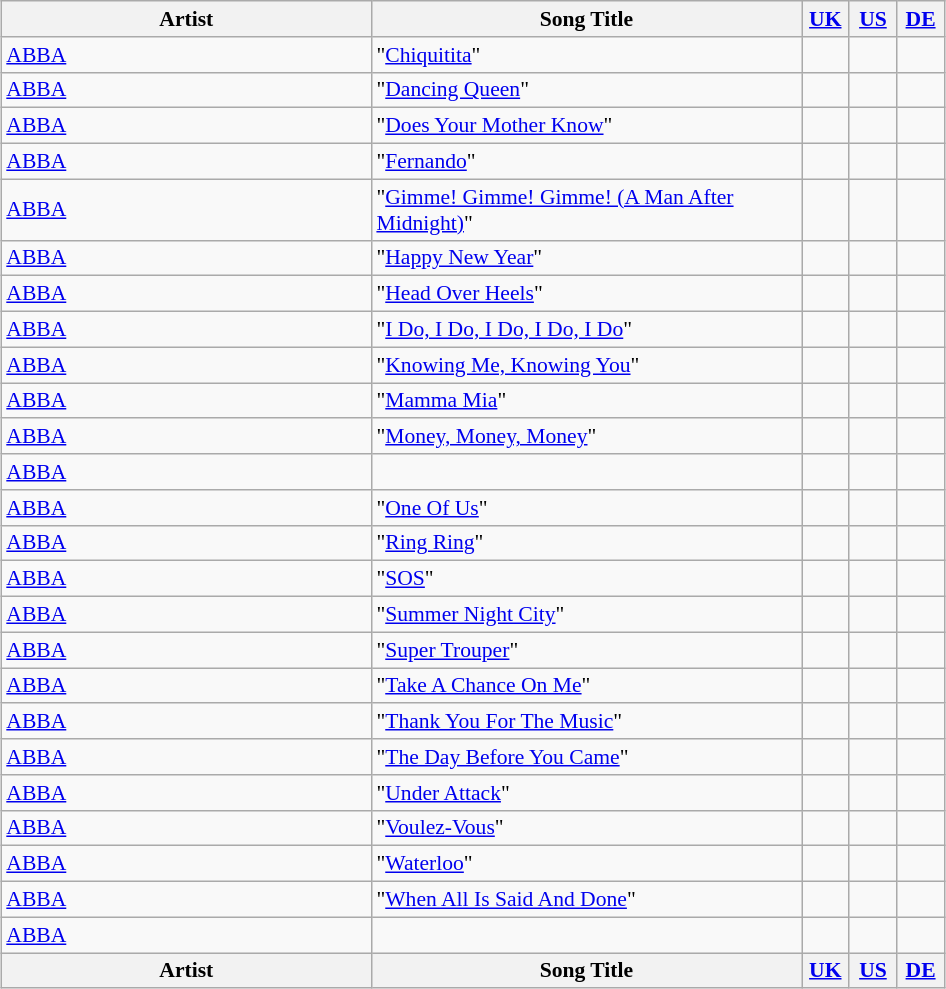<table class="wikitable sortable" style="font-size:90%; text-align:left; margin: 5px;">
<tr>
<th width=240px>Artist</th>
<th width=280px>Song Title</th>
<th width=25px><a href='#'>UK</a></th>
<th width=25px><a href='#'>US</a></th>
<th width=25px><a href='#'>DE</a></th>
</tr>
<tr>
<td><a href='#'>ABBA</a></td>
<td>"<a href='#'>Chiquitita</a>"</td>
<td></td>
<td></td>
<td></td>
</tr>
<tr>
<td><a href='#'>ABBA</a></td>
<td>"<a href='#'>Dancing Queen</a>"</td>
<td></td>
<td></td>
<td></td>
</tr>
<tr>
<td><a href='#'>ABBA</a></td>
<td>"<a href='#'>Does Your Mother Know</a>"</td>
<td></td>
<td></td>
<td></td>
</tr>
<tr>
<td><a href='#'>ABBA</a></td>
<td>"<a href='#'>Fernando</a>"</td>
<td></td>
<td></td>
<td></td>
</tr>
<tr>
<td><a href='#'>ABBA</a></td>
<td>"<a href='#'>Gimme! Gimme! Gimme! (A Man After Midnight)</a>"</td>
<td></td>
<td></td>
<td></td>
</tr>
<tr>
<td><a href='#'>ABBA</a></td>
<td>"<a href='#'>Happy New Year</a>"</td>
<td></td>
<td></td>
<td></td>
</tr>
<tr>
<td><a href='#'>ABBA</a></td>
<td>"<a href='#'>Head Over Heels</a>"</td>
<td></td>
<td></td>
<td></td>
</tr>
<tr>
<td><a href='#'>ABBA</a></td>
<td>"<a href='#'>I Do, I Do, I Do, I Do, I Do</a>"</td>
<td></td>
<td></td>
<td></td>
</tr>
<tr>
<td><a href='#'>ABBA</a></td>
<td>"<a href='#'>Knowing Me, Knowing You</a>"</td>
<td></td>
<td></td>
<td></td>
</tr>
<tr>
<td><a href='#'>ABBA</a></td>
<td>"<a href='#'>Mamma Mia</a>"</td>
<td></td>
<td></td>
<td></td>
</tr>
<tr>
<td><a href='#'>ABBA</a></td>
<td>"<a href='#'>Money, Money, Money</a>"</td>
<td></td>
<td></td>
<td></td>
</tr>
<tr>
<td><a href='#'>ABBA</a></td>
<td></td>
<td></td>
<td></td>
<td></td>
</tr>
<tr>
<td><a href='#'>ABBA</a></td>
<td>"<a href='#'>One Of Us</a>"</td>
<td></td>
<td></td>
<td></td>
</tr>
<tr>
<td><a href='#'>ABBA</a></td>
<td>"<a href='#'>Ring Ring</a>"</td>
<td></td>
<td></td>
<td></td>
</tr>
<tr>
<td><a href='#'>ABBA</a></td>
<td>"<a href='#'>SOS</a>"</td>
<td></td>
<td></td>
<td></td>
</tr>
<tr>
<td><a href='#'>ABBA</a></td>
<td>"<a href='#'>Summer Night City</a>"</td>
<td></td>
<td></td>
<td></td>
</tr>
<tr>
<td><a href='#'>ABBA</a></td>
<td>"<a href='#'>Super Trouper</a>"</td>
<td></td>
<td></td>
<td></td>
</tr>
<tr>
<td><a href='#'>ABBA</a></td>
<td>"<a href='#'>Take A Chance On Me</a>"</td>
<td></td>
<td></td>
<td></td>
</tr>
<tr>
<td><a href='#'>ABBA</a></td>
<td>"<a href='#'>Thank You For The Music</a>"</td>
<td></td>
<td></td>
<td></td>
</tr>
<tr>
<td><a href='#'>ABBA</a></td>
<td>"<a href='#'>The Day Before You Came</a>"</td>
<td></td>
<td></td>
<td></td>
</tr>
<tr>
<td><a href='#'>ABBA</a></td>
<td>"<a href='#'>Under Attack</a>"</td>
<td></td>
<td></td>
<td></td>
</tr>
<tr>
<td><a href='#'>ABBA</a></td>
<td>"<a href='#'>Voulez-Vous</a>"</td>
<td></td>
<td></td>
<td></td>
</tr>
<tr>
<td><a href='#'>ABBA</a></td>
<td>"<a href='#'>Waterloo</a>"</td>
<td></td>
<td></td>
<td></td>
</tr>
<tr>
<td><a href='#'>ABBA</a></td>
<td>"<a href='#'>When All Is Said And Done</a>"</td>
<td></td>
<td></td>
<td></td>
</tr>
<tr>
<td><a href='#'>ABBA</a></td>
<td></td>
<td></td>
<td></td>
<td></td>
</tr>
<tr class="sortbottom">
<th width=240px>Artist</th>
<th width=280px>Song Title</th>
<th><a href='#'>UK</a></th>
<th><a href='#'>US</a></th>
<th><a href='#'>DE</a></th>
</tr>
</table>
